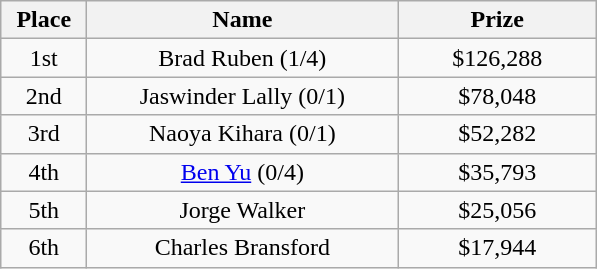<table class="wikitable">
<tr>
<th width="50">Place</th>
<th width="200">Name</th>
<th width="125">Prize</th>
</tr>
<tr>
<td align = "center">1st</td>
<td align = "center"> Brad Ruben (1/4)</td>
<td align = "center">$126,288</td>
</tr>
<tr>
<td align = "center">2nd</td>
<td align = "center"> Jaswinder Lally (0/1)</td>
<td align = "center">$78,048</td>
</tr>
<tr>
<td align = "center">3rd</td>
<td align = "center"> Naoya Kihara (0/1)</td>
<td align = "center">$52,282</td>
</tr>
<tr>
<td align = "center">4th</td>
<td align = "center"> <a href='#'>Ben Yu</a> (0/4)</td>
<td align = "center">$35,793</td>
</tr>
<tr>
<td align = "center">5th</td>
<td align = "center"> Jorge Walker</td>
<td align = "center">$25,056</td>
</tr>
<tr>
<td align = "center">6th</td>
<td align = "center"> Charles Bransford</td>
<td align = "center">$17,944</td>
</tr>
</table>
